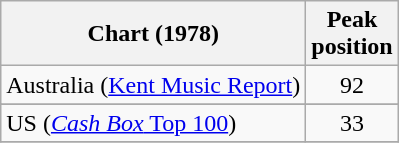<table class="wikitable sortable">
<tr>
<th>Chart (1978)</th>
<th>Peak<br>position</th>
</tr>
<tr>
<td>Australia (<a href='#'>Kent Music Report</a>)</td>
<td style="text-align:center;">92</td>
</tr>
<tr>
</tr>
<tr>
</tr>
<tr>
</tr>
<tr>
</tr>
<tr>
<td>US (<a href='#'><em>Cash Box</em> Top 100</a>)</td>
<td style="text-align:center;">33</td>
</tr>
<tr>
</tr>
</table>
